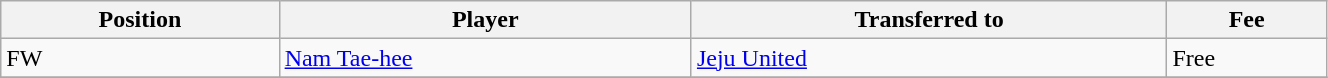<table class="wikitable sortable" style="width:70%; text-align:center; font-size:100%; text-align:left;">
<tr>
<th>Position</th>
<th>Player</th>
<th>Transferred to</th>
<th>Fee</th>
</tr>
<tr>
<td>FW</td>
<td> <a href='#'>Nam Tae-hee</a></td>
<td> <a href='#'>Jeju United</a></td>
<td>Free </td>
</tr>
<tr>
</tr>
</table>
